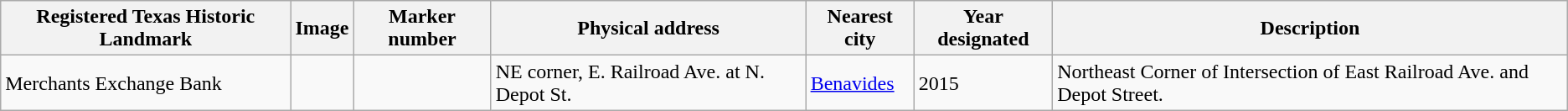<table class="wikitable sortable">
<tr>
<th>Registered Texas Historic Landmark</th>
<th>Image</th>
<th>Marker number</th>
<th>Physical address</th>
<th>Nearest city</th>
<th>Year designated</th>
<th>Description</th>
</tr>
<tr>
<td>Merchants Exchange Bank</td>
<td></td>
<td></td>
<td>NE corner, E. Railroad Ave. at N. Depot St.<br></td>
<td><a href='#'>Benavides</a></td>
<td>2015</td>
<td>Northeast Corner of Intersection of East Railroad Ave. and Depot Street.</td>
</tr>
</table>
